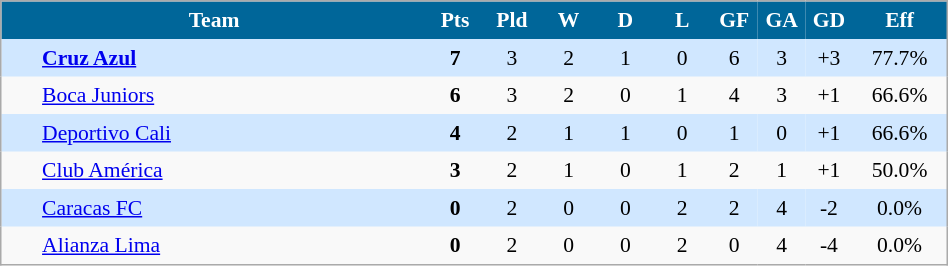<table align=center cellpadding="4" cellspacing="0" style="background: #f9f9f9; border: 1px #aaa solid; border-collapse: collapse; font-size: 90%;" width=50%>
<tr align=center bgcolor=#006699 style="color:white;">
<th width=45% colspan=2>Team</th>
<th width=6%>Pts</th>
<th width=6%>Pld</th>
<th width=6%>W</th>
<th width=6%>D</th>
<th width=6%>L</th>
<th width=5%>GF</th>
<th width=5%>GA</th>
<th width=5%>GD</th>
<th width=10%>Eff</th>
</tr>
<tr align=center bgcolor=#D0E7FF>
<td></td>
<td align=left><strong><a href='#'>Cruz Azul</a></strong></td>
<td><strong>7</strong></td>
<td>3</td>
<td>2</td>
<td>1</td>
<td>0</td>
<td>6</td>
<td>3</td>
<td>+3</td>
<td>77.7%</td>
</tr>
<tr align=center>
<td></td>
<td align=left><a href='#'>Boca Juniors</a></td>
<td><strong>6</strong></td>
<td>3</td>
<td>2</td>
<td>0</td>
<td>1</td>
<td>4</td>
<td>3</td>
<td>+1</td>
<td>66.6%</td>
</tr>
<tr align=center bgcolor=#D0E7FF>
<td></td>
<td align=left><a href='#'>Deportivo Cali</a></td>
<td><strong>4</strong></td>
<td>2</td>
<td>1</td>
<td>1</td>
<td>0</td>
<td>1</td>
<td>0</td>
<td>+1</td>
<td>66.6%</td>
</tr>
<tr align=center>
<td></td>
<td align=left><a href='#'>Club América</a></td>
<td><strong>3</strong></td>
<td>2</td>
<td>1</td>
<td>0</td>
<td>1</td>
<td>2</td>
<td>1</td>
<td>+1</td>
<td>50.0%</td>
</tr>
<tr align=center bgcolor=#D0E7FF>
<td></td>
<td align=left><a href='#'>Caracas FC</a></td>
<td><strong>0</strong></td>
<td>2</td>
<td>0</td>
<td>0</td>
<td>2</td>
<td>2</td>
<td>4</td>
<td>-2</td>
<td>0.0%</td>
</tr>
<tr align=center>
<td></td>
<td align=left><a href='#'>Alianza Lima</a></td>
<td><strong>0</strong></td>
<td>2</td>
<td>0</td>
<td>0</td>
<td>2</td>
<td>0</td>
<td>4</td>
<td>-4</td>
<td>0.0%</td>
</tr>
<tr align=center bgcolor=#D0E7FF>
</tr>
</table>
